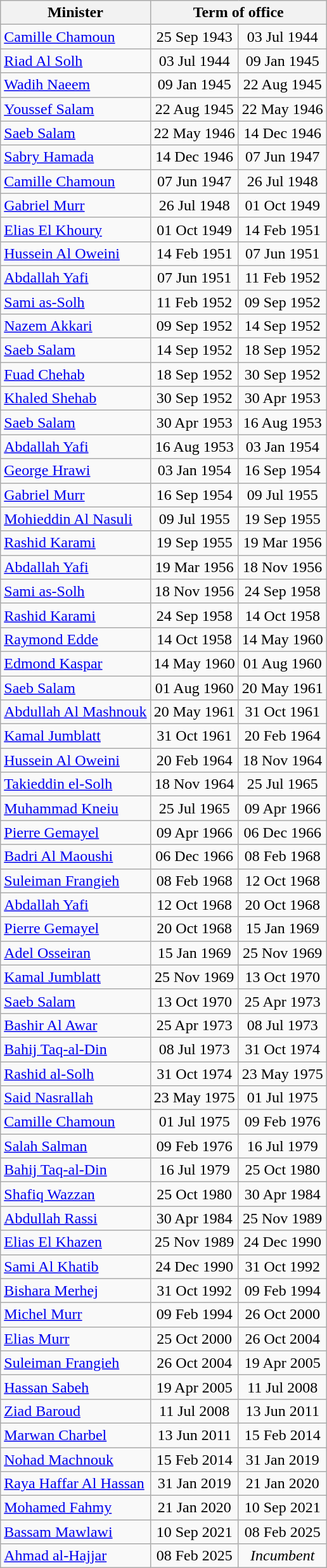<table class="wikitable">
<tr>
<th>Minister</th>
<th colspan=2>Term of office</th>
</tr>
<tr>
<td><a href='#'>Camille Chamoun</a></td>
<td style="text-align:center;">25 Sep 1943</td>
<td style="text-align:center;">03 Jul 1944</td>
</tr>
<tr>
<td><a href='#'>Riad Al Solh</a></td>
<td style="text-align:center;">03 Jul 1944</td>
<td style="text-align:center;">09 Jan 1945</td>
</tr>
<tr>
<td><a href='#'>Wadih Naeem</a></td>
<td style="text-align:center;">09 Jan 1945</td>
<td style="text-align:center;">22 Aug 1945</td>
</tr>
<tr>
<td><a href='#'>Youssef Salam</a></td>
<td style="text-align:center;">22 Aug 1945</td>
<td style="text-align:center;">22 May 1946</td>
</tr>
<tr>
<td><a href='#'>Saeb Salam</a></td>
<td style="text-align:center;">22 May 1946</td>
<td style="text-align:center;">14 Dec 1946</td>
</tr>
<tr>
<td><a href='#'>Sabry Hamada</a></td>
<td style="text-align:center;">14 Dec 1946</td>
<td style="text-align:center;">07 Jun 1947</td>
</tr>
<tr>
<td><a href='#'>Camille Chamoun</a></td>
<td style="text-align:center;">07 Jun 1947</td>
<td style="text-align:center;">26 Jul 1948</td>
</tr>
<tr>
<td><a href='#'>Gabriel Murr</a></td>
<td style="text-align:center;">26 Jul 1948</td>
<td style="text-align:center;">01 Oct 1949</td>
</tr>
<tr>
<td><a href='#'>Elias El Khoury</a></td>
<td style="text-align:center;">01 Oct 1949</td>
<td style="text-align:center;">14 Feb 1951</td>
</tr>
<tr>
<td><a href='#'>Hussein Al Oweini</a></td>
<td style="text-align:center;">14 Feb 1951</td>
<td style="text-align:center;">07 Jun 1951</td>
</tr>
<tr>
<td><a href='#'>Abdallah Yafi</a></td>
<td style="text-align:center;">07 Jun 1951</td>
<td style="text-align:center;">11 Feb 1952</td>
</tr>
<tr>
<td><a href='#'>Sami as-Solh</a></td>
<td style="text-align:center;">11 Feb 1952</td>
<td style="text-align:center;">09 Sep 1952</td>
</tr>
<tr>
<td><a href='#'>Nazem Akkari</a></td>
<td style="text-align:center;">09 Sep 1952</td>
<td style="text-align:center;">14 Sep 1952</td>
</tr>
<tr>
<td><a href='#'>Saeb Salam</a></td>
<td style="text-align:center;">14 Sep 1952</td>
<td style="text-align:center;">18 Sep 1952</td>
</tr>
<tr>
<td><a href='#'>Fuad Chehab</a></td>
<td style="text-align:center;">18 Sep 1952</td>
<td style="text-align:center;">30 Sep 1952</td>
</tr>
<tr>
<td><a href='#'>Khaled Shehab</a></td>
<td style="text-align:center;">30 Sep 1952</td>
<td style="text-align:center;">30 Apr 1953</td>
</tr>
<tr>
<td><a href='#'>Saeb Salam</a></td>
<td style="text-align:center;">30 Apr 1953</td>
<td style="text-align:center;">16 Aug 1953</td>
</tr>
<tr>
<td><a href='#'>Abdallah Yafi</a></td>
<td style="text-align:center;">16 Aug 1953</td>
<td style="text-align:center;">03 Jan 1954</td>
</tr>
<tr>
<td><a href='#'>George Hrawi</a></td>
<td style="text-align:center;">03 Jan 1954</td>
<td style="text-align:center;">16 Sep 1954</td>
</tr>
<tr>
<td><a href='#'>Gabriel Murr</a></td>
<td style="text-align:center;">16 Sep 1954</td>
<td style="text-align:center;">09 Jul 1955</td>
</tr>
<tr>
<td><a href='#'>Mohieddin Al Nasuli</a></td>
<td style="text-align:center;">09 Jul 1955</td>
<td style="text-align:center;">19 Sep 1955</td>
</tr>
<tr>
<td><a href='#'>Rashid Karami</a></td>
<td style="text-align:center;">19 Sep 1955</td>
<td style="text-align:center;">19 Mar 1956</td>
</tr>
<tr>
<td><a href='#'>Abdallah Yafi</a></td>
<td style="text-align:center;">19 Mar 1956</td>
<td style="text-align:center;">18 Nov 1956</td>
</tr>
<tr>
<td><a href='#'>Sami as-Solh</a></td>
<td style="text-align:center;">18 Nov 1956</td>
<td style="text-align:center;">24 Sep 1958</td>
</tr>
<tr>
<td><a href='#'>Rashid Karami</a></td>
<td style="text-align:center;">24 Sep 1958</td>
<td style="text-align:center;">14 Oct 1958</td>
</tr>
<tr>
<td><a href='#'>Raymond Edde</a></td>
<td style="text-align:center;">14 Oct 1958</td>
<td style="text-align:center;">14 May 1960</td>
</tr>
<tr>
<td><a href='#'>Edmond Kaspar</a></td>
<td style="text-align:center;">14 May 1960</td>
<td style="text-align:center;">01 Aug 1960</td>
</tr>
<tr>
<td><a href='#'>Saeb Salam</a></td>
<td style="text-align:center;">01 Aug 1960</td>
<td style="text-align:center;">20 May 1961</td>
</tr>
<tr>
<td><a href='#'>Abdullah Al Mashnouk</a></td>
<td style="text-align:center;">20 May 1961</td>
<td style="text-align:center;">31 Oct 1961</td>
</tr>
<tr>
<td><a href='#'>Kamal Jumblatt</a></td>
<td style="text-align:center;">31 Oct 1961</td>
<td style="text-align:center;">20 Feb 1964</td>
</tr>
<tr>
<td><a href='#'>Hussein Al Oweini</a></td>
<td style="text-align:center;">20 Feb 1964</td>
<td style="text-align:center;">18 Nov 1964</td>
</tr>
<tr>
<td><a href='#'>Takieddin el-Solh</a></td>
<td style="text-align:center;">18 Nov 1964</td>
<td style="text-align:center;">25 Jul 1965</td>
</tr>
<tr>
<td><a href='#'>Muhammad Kneiu</a></td>
<td style="text-align:center;">25 Jul 1965</td>
<td style="text-align:center;">09 Apr 1966</td>
</tr>
<tr>
<td><a href='#'>Pierre Gemayel</a></td>
<td style="text-align:center;">09 Apr 1966</td>
<td style="text-align:center;">06 Dec 1966</td>
</tr>
<tr>
<td><a href='#'>Badri Al Maoushi</a></td>
<td style="text-align:center;">06 Dec 1966</td>
<td style="text-align:center;">08 Feb 1968</td>
</tr>
<tr>
<td><a href='#'>Suleiman Frangieh</a></td>
<td style="text-align:center;">08 Feb 1968</td>
<td style="text-align:center;">12 Oct 1968</td>
</tr>
<tr>
<td><a href='#'>Abdallah Yafi</a></td>
<td style="text-align:center;">12 Oct 1968</td>
<td style="text-align:center;">20 Oct 1968</td>
</tr>
<tr>
<td><a href='#'>Pierre Gemayel</a></td>
<td style="text-align:center;">20 Oct 1968</td>
<td style="text-align:center;">15 Jan 1969</td>
</tr>
<tr>
<td><a href='#'>Adel Osseiran</a></td>
<td style="text-align:center;">15 Jan 1969</td>
<td style="text-align:center;">25 Nov 1969</td>
</tr>
<tr>
<td><a href='#'>Kamal Jumblatt</a></td>
<td style="text-align:center;">25 Nov 1969</td>
<td style="text-align:center;">13 Oct 1970</td>
</tr>
<tr>
<td><a href='#'>Saeb Salam</a></td>
<td style="text-align:center;">13 Oct 1970</td>
<td style="text-align:center;">25 Apr 1973</td>
</tr>
<tr>
<td><a href='#'>Bashir Al Awar</a></td>
<td style="text-align:center;">25 Apr 1973</td>
<td style="text-align:center;">08 Jul 1973</td>
</tr>
<tr>
<td><a href='#'>Bahij Taq-al-Din</a></td>
<td style="text-align:center;">08 Jul 1973</td>
<td style="text-align:center;">31 Oct 1974</td>
</tr>
<tr>
<td><a href='#'>Rashid al-Solh</a></td>
<td style="text-align:center;">31 Oct 1974</td>
<td style="text-align:center;">23 May 1975</td>
</tr>
<tr>
<td><a href='#'>Said Nasrallah</a></td>
<td style="text-align:center;">23 May 1975</td>
<td style="text-align:center;">01 Jul 1975</td>
</tr>
<tr>
<td><a href='#'>Camille Chamoun</a></td>
<td style="text-align:center;">01 Jul 1975</td>
<td style="text-align:center;">09 Feb 1976</td>
</tr>
<tr>
<td><a href='#'>Salah Salman</a></td>
<td style="text-align:center;">09 Feb 1976</td>
<td style="text-align:center;">16 Jul 1979</td>
</tr>
<tr>
<td><a href='#'>Bahij Taq-al-Din</a></td>
<td style="text-align:center;">16 Jul 1979</td>
<td style="text-align:center;">25 Oct 1980</td>
</tr>
<tr>
<td><a href='#'>Shafiq Wazzan</a></td>
<td style="text-align:center;">25 Oct 1980</td>
<td style="text-align:center;">30 Apr 1984</td>
</tr>
<tr>
<td><a href='#'>Abdullah Rassi</a></td>
<td style="text-align:center;">30 Apr 1984</td>
<td style="text-align:center;">25 Nov 1989</td>
</tr>
<tr>
<td><a href='#'>Elias El Khazen</a></td>
<td style="text-align:center;">25 Nov 1989</td>
<td style="text-align:center;">24 Dec 1990</td>
</tr>
<tr>
<td><a href='#'>Sami Al Khatib</a></td>
<td style="text-align:center;">24 Dec 1990</td>
<td style="text-align:center;">31 Oct 1992</td>
</tr>
<tr>
<td><a href='#'>Bishara Merhej</a></td>
<td style="text-align:center;">31 Oct 1992</td>
<td style="text-align:center;">09 Feb 1994</td>
</tr>
<tr>
<td><a href='#'>Michel Murr</a></td>
<td style="text-align:center;">09 Feb 1994</td>
<td style="text-align:center;">26 Oct 2000</td>
</tr>
<tr>
<td><a href='#'>Elias Murr</a></td>
<td style="text-align:center;">25 Oct 2000</td>
<td style="text-align:center;">26 Oct 2004</td>
</tr>
<tr>
<td><a href='#'>Suleiman Frangieh</a></td>
<td style="text-align:center;">26 Oct 2004</td>
<td style="text-align:center;">19 Apr 2005</td>
</tr>
<tr>
<td><a href='#'>Hassan Sabeh</a></td>
<td style="text-align:center;">19 Apr 2005</td>
<td style="text-align:center;">11 Jul 2008</td>
</tr>
<tr>
<td><a href='#'>Ziad Baroud</a></td>
<td style="text-align:center;">11 Jul 2008</td>
<td style="text-align:center;">13 Jun 2011</td>
</tr>
<tr>
<td><a href='#'>Marwan Charbel</a></td>
<td style="text-align:center;">13 Jun 2011</td>
<td style="text-align:center;">15 Feb 2014</td>
</tr>
<tr>
<td><a href='#'>Nohad Machnouk</a></td>
<td style="text-align:center;">15 Feb 2014</td>
<td style="text-align:center;">31 Jan 2019</td>
</tr>
<tr>
<td><a href='#'>Raya Haffar Al Hassan</a></td>
<td style="text-align:center;">31 Jan 2019</td>
<td style="text-align:center;">21 Jan 2020</td>
</tr>
<tr>
<td><a href='#'>Mohamed Fahmy</a></td>
<td style="text-align:center;">21 Jan 2020</td>
<td style="text-align:center;">10 Sep 2021</td>
</tr>
<tr>
<td><a href='#'>Bassam Mawlawi</a></td>
<td style="text-align:center;">10 Sep 2021</td>
<td style="text-align:center;">08 Feb 2025</td>
</tr>
<tr>
<td><a href='#'>Ahmad al-Hajjar</a></td>
<td style="text-align:center;">08 Feb 2025</td>
<td style="text-align:center;"><em>Incumbent</em></td>
</tr>
</table>
